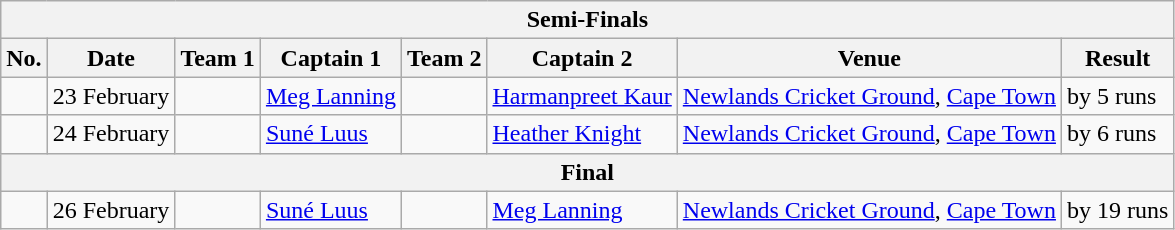<table class="wikitable">
<tr>
<th colspan="9">Semi-Finals</th>
</tr>
<tr>
<th>No.</th>
<th>Date</th>
<th>Team 1</th>
<th>Captain 1</th>
<th>Team 2</th>
<th>Captain 2</th>
<th>Venue</th>
<th>Result</th>
</tr>
<tr>
<td></td>
<td>23 February</td>
<td></td>
<td><a href='#'>Meg Lanning</a></td>
<td></td>
<td><a href='#'>Harmanpreet Kaur</a></td>
<td><a href='#'>Newlands Cricket Ground</a>, <a href='#'>Cape Town</a></td>
<td> by 5 runs</td>
</tr>
<tr>
<td></td>
<td>24 February</td>
<td></td>
<td><a href='#'>Suné Luus</a></td>
<td></td>
<td><a href='#'>Heather Knight</a></td>
<td><a href='#'>Newlands Cricket Ground</a>, <a href='#'>Cape Town</a></td>
<td> by 6 runs</td>
</tr>
<tr>
<th colspan="9">Final</th>
</tr>
<tr>
<td></td>
<td>26 February</td>
<td></td>
<td><a href='#'>Suné Luus</a></td>
<td></td>
<td><a href='#'>Meg Lanning</a></td>
<td><a href='#'>Newlands Cricket Ground</a>, <a href='#'>Cape Town</a></td>
<td> by 19 runs</td>
</tr>
</table>
